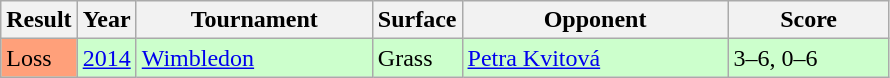<table class=wikitable>
<tr>
<th>Result</th>
<th>Year</th>
<th width=150>Tournament</th>
<th>Surface</th>
<th width=170>Opponent</th>
<th width=100>Score</th>
</tr>
<tr style="background:#cfc;">
<td style="background:#ffa07a;">Loss</td>
<td><a href='#'>2014</a></td>
<td><a href='#'>Wimbledon</a></td>
<td>Grass</td>
<td> <a href='#'>Petra Kvitová</a></td>
<td>3–6, 0–6</td>
</tr>
</table>
